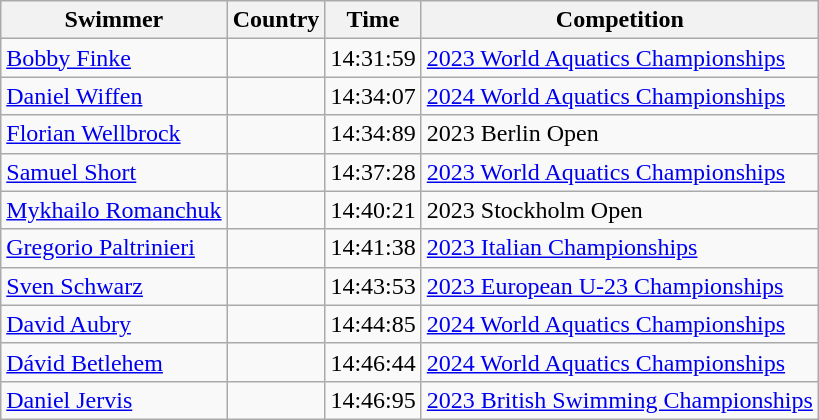<table class="wikitable sortable mw-collapsible">
<tr>
<th scope="col">Swimmer</th>
<th scope="col">Country</th>
<th scope="col">Time</th>
<th scope="col">Competition</th>
</tr>
<tr>
<td><a href='#'>Bobby Finke</a></td>
<td></td>
<td>14:31:59</td>
<td><a href='#'>2023 World Aquatics Championships</a></td>
</tr>
<tr>
<td><a href='#'>Daniel Wiffen</a></td>
<td></td>
<td>14:34:07</td>
<td><a href='#'>2024 World Aquatics Championships</a></td>
</tr>
<tr>
<td><a href='#'>Florian Wellbrock</a></td>
<td></td>
<td>14:34:89</td>
<td>2023 Berlin Open</td>
</tr>
<tr>
<td><a href='#'>Samuel Short</a></td>
<td></td>
<td>14:37:28</td>
<td><a href='#'>2023 World Aquatics Championships</a></td>
</tr>
<tr>
<td><a href='#'>Mykhailo Romanchuk</a></td>
<td></td>
<td>14:40:21</td>
<td>2023 Stockholm Open</td>
</tr>
<tr>
<td><a href='#'>Gregorio Paltrinieri</a></td>
<td></td>
<td>14:41:38</td>
<td><a href='#'>2023 Italian Championships</a></td>
</tr>
<tr>
<td><a href='#'>Sven Schwarz</a></td>
<td></td>
<td>14:43:53</td>
<td><a href='#'>2023 European U-23 Championships</a></td>
</tr>
<tr>
<td><a href='#'>David Aubry</a></td>
<td></td>
<td>14:44:85</td>
<td><a href='#'>2024 World Aquatics Championships</a></td>
</tr>
<tr>
<td><a href='#'>Dávid Betlehem</a></td>
<td></td>
<td>14:46:44</td>
<td><a href='#'>2024 World Aquatics Championships</a></td>
</tr>
<tr>
<td><a href='#'>Daniel Jervis</a></td>
<td></td>
<td>14:46:95</td>
<td><a href='#'>2023 British Swimming Championships</a></td>
</tr>
</table>
